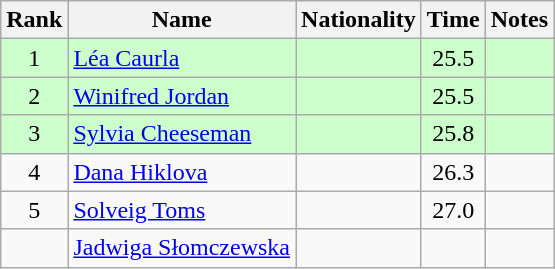<table class="wikitable sortable" style="text-align:center">
<tr>
<th>Rank</th>
<th>Name</th>
<th>Nationality</th>
<th>Time</th>
<th>Notes</th>
</tr>
<tr bgcolor=ccffcc>
<td>1</td>
<td align=left><a href='#'>Léa Caurla</a></td>
<td align=left></td>
<td>25.5</td>
<td></td>
</tr>
<tr bgcolor=ccffcc>
<td>2</td>
<td align=left><a href='#'>Winifred Jordan</a></td>
<td align=left></td>
<td>25.5</td>
<td></td>
</tr>
<tr bgcolor=ccffcc>
<td>3</td>
<td align=left><a href='#'>Sylvia Cheeseman</a></td>
<td align=left></td>
<td>25.8</td>
<td></td>
</tr>
<tr>
<td>4</td>
<td align=left><a href='#'>Dana Hiklova</a></td>
<td align=left></td>
<td>26.3</td>
<td></td>
</tr>
<tr>
<td>5</td>
<td align=left><a href='#'>Solveig Toms</a></td>
<td align=left></td>
<td>27.0</td>
<td></td>
</tr>
<tr>
<td></td>
<td align=left><a href='#'>Jadwiga Słomczewska</a></td>
<td align=left></td>
<td></td>
<td></td>
</tr>
</table>
